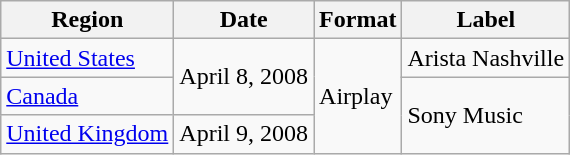<table class="wikitable">
<tr>
<th>Region</th>
<th>Date</th>
<th>Format</th>
<th>Label</th>
</tr>
<tr>
<td><a href='#'>United States</a></td>
<td rowspan="2">April 8, 2008</td>
<td rowspan="3">Airplay</td>
<td>Arista Nashville</td>
</tr>
<tr>
<td><a href='#'>Canada</a></td>
<td rowspan="2">Sony Music</td>
</tr>
<tr>
<td><a href='#'>United Kingdom</a></td>
<td>April 9, 2008</td>
</tr>
</table>
